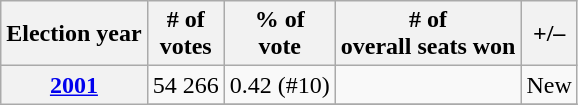<table class=wikitable>
<tr>
<th>Election year</th>
<th># of<br>votes</th>
<th>% of<br>vote</th>
<th># of<br>overall seats won</th>
<th>+/–</th>
</tr>
<tr>
<th rowspan="2"><a href='#'>2001</a></th>
<td>54 266</td>
<td>0.42 (#10)</td>
<td></td>
<td>New</td>
</tr>
<tr>
</tr>
</table>
